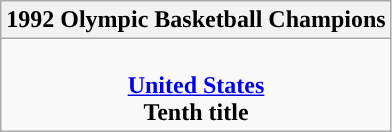<table class=wikitable style="text-align:center;">
<tr>
<th>1992 Olympic Basketball Champions</th>
</tr>
<tr>
<td> <br> <strong><a href='#'>United States</a></strong> <br> <strong>Tenth title</strong></td>
</tr>
</table>
